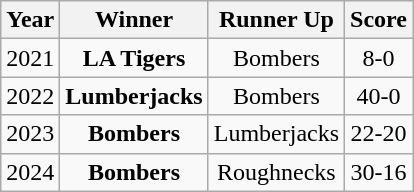<table class="wikitable sortable" style="text-align:center;">
<tr>
<th>Year</th>
<th>Winner</th>
<th>Runner Up</th>
<th>Score</th>
</tr>
<tr>
<td>2021</td>
<td><strong>LA Tigers</strong></td>
<td>Bombers</td>
<td>8-0</td>
</tr>
<tr>
<td>2022</td>
<td><strong>Lumberjacks</strong></td>
<td>Bombers</td>
<td>40-0</td>
</tr>
<tr>
<td>2023</td>
<td><strong>Bombers</strong></td>
<td>Lumberjacks</td>
<td>22-20</td>
</tr>
<tr>
<td>2024</td>
<td><strong>Bombers</strong></td>
<td>Roughnecks</td>
<td>30-16</td>
</tr>
</table>
